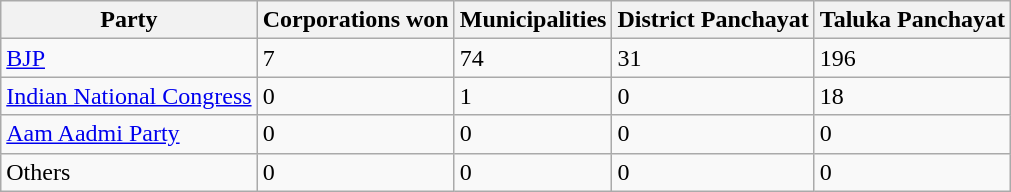<table class="wikitable">
<tr>
<th>Party</th>
<th>Corporations won</th>
<th><strong>Municipalities</strong></th>
<th>District Panchayat</th>
<th>Taluka Panchayat</th>
</tr>
<tr>
<td><a href='#'>BJP</a></td>
<td>7</td>
<td>74</td>
<td>31</td>
<td>196</td>
</tr>
<tr>
<td><a href='#'>Indian National Congress</a></td>
<td>0</td>
<td>1</td>
<td>0</td>
<td>18</td>
</tr>
<tr>
<td><a href='#'>Aam Aadmi Party</a></td>
<td>0</td>
<td>0</td>
<td>0</td>
<td>0</td>
</tr>
<tr>
<td>Others</td>
<td>0</td>
<td>0</td>
<td>0</td>
<td>0</td>
</tr>
</table>
